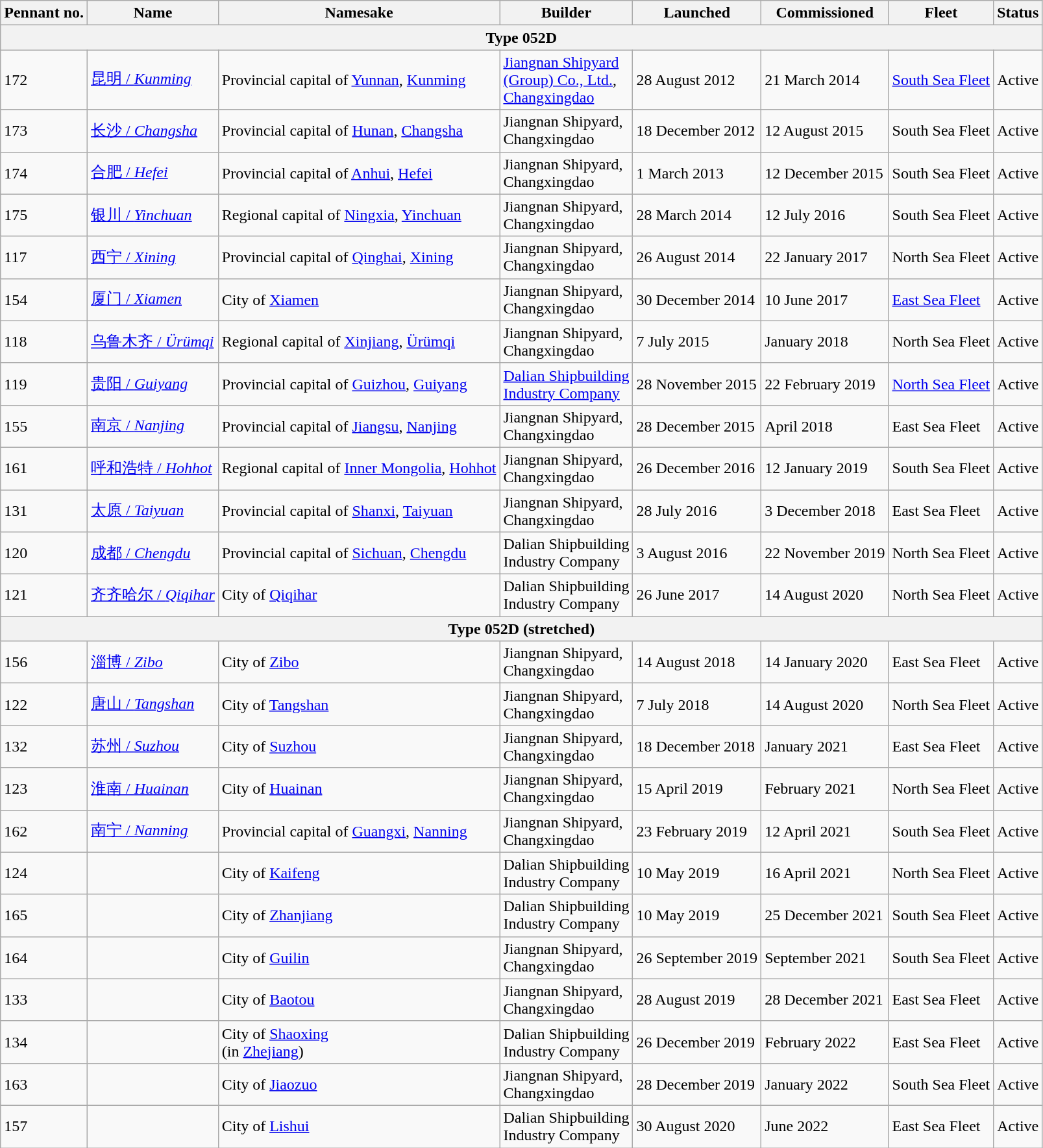<table class="sortable wikitable">
<tr>
<th>Pennant no.</th>
<th>Name</th>
<th>Namesake</th>
<th>Builder</th>
<th>Launched</th>
<th>Commissioned</th>
<th>Fleet</th>
<th>Status</th>
</tr>
<tr>
<th colspan="8">Type 052D</th>
</tr>
<tr>
<td>172</td>
<td><a href='#'>昆明 / <em>Kunming</em></a></td>
<td>Provincial capital of <a href='#'>Yunnan</a>, <a href='#'>Kunming</a></td>
<td><a href='#'>Jiangnan Shipyard<br> (Group) Co., Ltd.</a>, <br><a href='#'>Changxingdao</a></td>
<td>28 August 2012</td>
<td>21 March 2014</td>
<td><a href='#'>South Sea Fleet</a></td>
<td>Active</td>
</tr>
<tr>
<td>173</td>
<td><a href='#'>长沙 / <em>Changsha</em></a></td>
<td>Provincial capital of <a href='#'>Hunan</a>, <a href='#'>Changsha</a></td>
<td>Jiangnan Shipyard, <br>Changxingdao</td>
<td>18 December 2012</td>
<td>12 August 2015</td>
<td>South Sea Fleet</td>
<td>Active</td>
</tr>
<tr>
<td>174</td>
<td><a href='#'>合肥 / <em>Hefei</em></a></td>
<td>Provincial capital of <a href='#'>Anhui</a>, <a href='#'>Hefei</a></td>
<td>Jiangnan Shipyard, <br>Changxingdao</td>
<td>1 March 2013</td>
<td>12 December 2015</td>
<td>South Sea Fleet</td>
<td>Active</td>
</tr>
<tr>
<td>175</td>
<td><a href='#'>银川 / <em>Yinchuan</em></a></td>
<td>Regional capital of <a href='#'>Ningxia</a>, <a href='#'>Yinchuan</a></td>
<td>Jiangnan Shipyard, <br>Changxingdao</td>
<td>28 March 2014</td>
<td>12 July 2016</td>
<td>South Sea Fleet</td>
<td>Active</td>
</tr>
<tr>
<td>117</td>
<td><a href='#'>西宁 / <em>Xining</em></a></td>
<td>Provincial capital of <a href='#'>Qinghai</a>, <a href='#'>Xining</a></td>
<td>Jiangnan Shipyard, <br>Changxingdao</td>
<td>26 August 2014</td>
<td>22 January 2017</td>
<td>North Sea Fleet</td>
<td>Active</td>
</tr>
<tr>
<td>154</td>
<td><a href='#'>厦门 / <em>Xiamen</em></a></td>
<td>City of <a href='#'>Xiamen</a></td>
<td>Jiangnan Shipyard, <br>Changxingdao</td>
<td>30 December 2014</td>
<td>10 June 2017</td>
<td><a href='#'>East Sea Fleet</a></td>
<td>Active</td>
</tr>
<tr>
<td>118</td>
<td><a href='#'>乌鲁木齐 / <em>Ürümqi</em></a></td>
<td>Regional capital of <a href='#'>Xinjiang</a>, <a href='#'>Ürümqi</a></td>
<td>Jiangnan Shipyard, <br>Changxingdao</td>
<td>7 July 2015</td>
<td>January 2018</td>
<td>North Sea Fleet</td>
<td>Active</td>
</tr>
<tr>
<td>119</td>
<td><a href='#'>贵阳 / <em>Guiyang</em></a></td>
<td>Provincial capital of <a href='#'>Guizhou</a>, <a href='#'>Guiyang</a></td>
<td><a href='#'>Dalian Shipbuilding<br>Industry Company</a></td>
<td>28 November 2015</td>
<td>22 February 2019</td>
<td><a href='#'>North Sea Fleet</a></td>
<td>Active</td>
</tr>
<tr>
<td>155</td>
<td><a href='#'>南京 / <em>Nanjing</em></a></td>
<td>Provincial capital of <a href='#'>Jiangsu</a>, <a href='#'>Nanjing</a></td>
<td>Jiangnan Shipyard, <br>Changxingdao</td>
<td>28 December 2015</td>
<td>April 2018</td>
<td>East Sea Fleet</td>
<td>Active</td>
</tr>
<tr>
<td>161</td>
<td><a href='#'>呼和浩特 / <em>Hohhot</em></a></td>
<td>Regional capital of <a href='#'>Inner Mongolia</a>, <a href='#'>Hohhot</a></td>
<td>Jiangnan Shipyard, <br>Changxingdao</td>
<td>26 December 2016</td>
<td>12 January 2019</td>
<td>South Sea Fleet</td>
<td>Active</td>
</tr>
<tr>
<td>131</td>
<td><a href='#'>太原 / <em>Taiyuan</em></a></td>
<td>Provincial capital of <a href='#'>Shanxi</a>, <a href='#'>Taiyuan</a></td>
<td>Jiangnan Shipyard, <br>Changxingdao</td>
<td>28 July 2016</td>
<td>3 December 2018</td>
<td>East Sea Fleet</td>
<td>Active</td>
</tr>
<tr>
<td>120</td>
<td><a href='#'>成都 / <em>Chengdu</em></a></td>
<td>Provincial capital of <a href='#'>Sichuan</a>, <a href='#'>Chengdu</a></td>
<td>Dalian Shipbuilding <br>Industry Company</td>
<td>3 August 2016</td>
<td>22 November 2019</td>
<td>North Sea Fleet</td>
<td>Active</td>
</tr>
<tr>
<td>121</td>
<td><a href='#'>齐齐哈尔 / <em>Qiqihar</em></a></td>
<td>City of <a href='#'>Qiqihar</a></td>
<td>Dalian Shipbuilding <br>Industry Company</td>
<td>26 June 2017</td>
<td>14 August 2020</td>
<td>North Sea Fleet</td>
<td>Active</td>
</tr>
<tr>
<th colspan="8">Type 052D (stretched)</th>
</tr>
<tr>
<td>156</td>
<td><a href='#'>淄博 / <em>Zibo</em></a></td>
<td>City of <a href='#'>Zibo</a></td>
<td>Jiangnan Shipyard, <br>Changxingdao</td>
<td>14 August 2018</td>
<td>14 January 2020</td>
<td>East Sea Fleet</td>
<td>Active</td>
</tr>
<tr>
<td>122</td>
<td><a href='#'>唐山 / <em>Tangshan</em></a></td>
<td>City of <a href='#'>Tangshan</a></td>
<td>Jiangnan Shipyard, <br>Changxingdao</td>
<td>7 July 2018</td>
<td>14 August 2020</td>
<td>North Sea Fleet</td>
<td>Active</td>
</tr>
<tr>
<td>132</td>
<td><a href='#'>苏州 / <em>Suzhou</em></a></td>
<td>City of <a href='#'>Suzhou</a></td>
<td>Jiangnan Shipyard, <br>Changxingdao</td>
<td>18 December 2018</td>
<td>January 2021</td>
<td>East Sea Fleet</td>
<td>Active</td>
</tr>
<tr>
<td>123</td>
<td><a href='#'>淮南 / <em>Huainan</em></a></td>
<td>City of <a href='#'>Huainan</a></td>
<td>Jiangnan Shipyard, <br>Changxingdao</td>
<td>15 April 2019</td>
<td>February 2021</td>
<td>North Sea Fleet</td>
<td>Active</td>
</tr>
<tr>
<td>162</td>
<td><a href='#'>南宁 / <em>Nanning</em></a></td>
<td>Provincial capital of <a href='#'>Guangxi</a>, <a href='#'>Nanning</a></td>
<td>Jiangnan Shipyard, <br>Changxingdao</td>
<td>23 February 2019</td>
<td>12 April 2021</td>
<td>South Sea Fleet</td>
<td>Active</td>
</tr>
<tr>
<td>124</td>
<td></td>
<td>City of <a href='#'>Kaifeng</a></td>
<td>Dalian Shipbuilding <br>Industry Company</td>
<td>10 May 2019</td>
<td>16 April 2021</td>
<td>North Sea Fleet</td>
<td>Active</td>
</tr>
<tr>
<td>165</td>
<td></td>
<td>City of <a href='#'>Zhanjiang</a></td>
<td>Dalian Shipbuilding <br>Industry Company</td>
<td>10 May 2019</td>
<td>25 December 2021</td>
<td>South Sea Fleet</td>
<td>Active</td>
</tr>
<tr>
<td>164</td>
<td></td>
<td>City of <a href='#'>Guilin</a></td>
<td>Jiangnan Shipyard, <br>Changxingdao</td>
<td>26 September 2019</td>
<td>September 2021</td>
<td>South Sea Fleet</td>
<td>Active</td>
</tr>
<tr>
<td>133</td>
<td></td>
<td>City of <a href='#'>Baotou</a></td>
<td>Jiangnan Shipyard, <br>Changxingdao</td>
<td>28 August 2019</td>
<td>28 December 2021</td>
<td>East Sea Fleet</td>
<td>Active</td>
</tr>
<tr>
<td>134</td>
<td></td>
<td>City of <a href='#'>Shaoxing</a><br>(in <a href='#'>Zhejiang</a>)</td>
<td>Dalian Shipbuilding <br>Industry Company</td>
<td>26 December 2019</td>
<td>February 2022</td>
<td>East Sea Fleet</td>
<td>Active</td>
</tr>
<tr>
<td>163</td>
<td></td>
<td>City of <a href='#'>Jiaozuo</a></td>
<td>Jiangnan Shipyard, <br>Changxingdao</td>
<td>28 December 2019</td>
<td>January 2022</td>
<td>South Sea Fleet</td>
<td>Active</td>
</tr>
<tr>
<td>157</td>
<td></td>
<td>City of <a href='#'>Lishui</a></td>
<td>Dalian Shipbuilding <br>Industry Company</td>
<td>30 August 2020</td>
<td>June 2022</td>
<td>East Sea Fleet</td>
<td>Active</td>
</tr>
</table>
